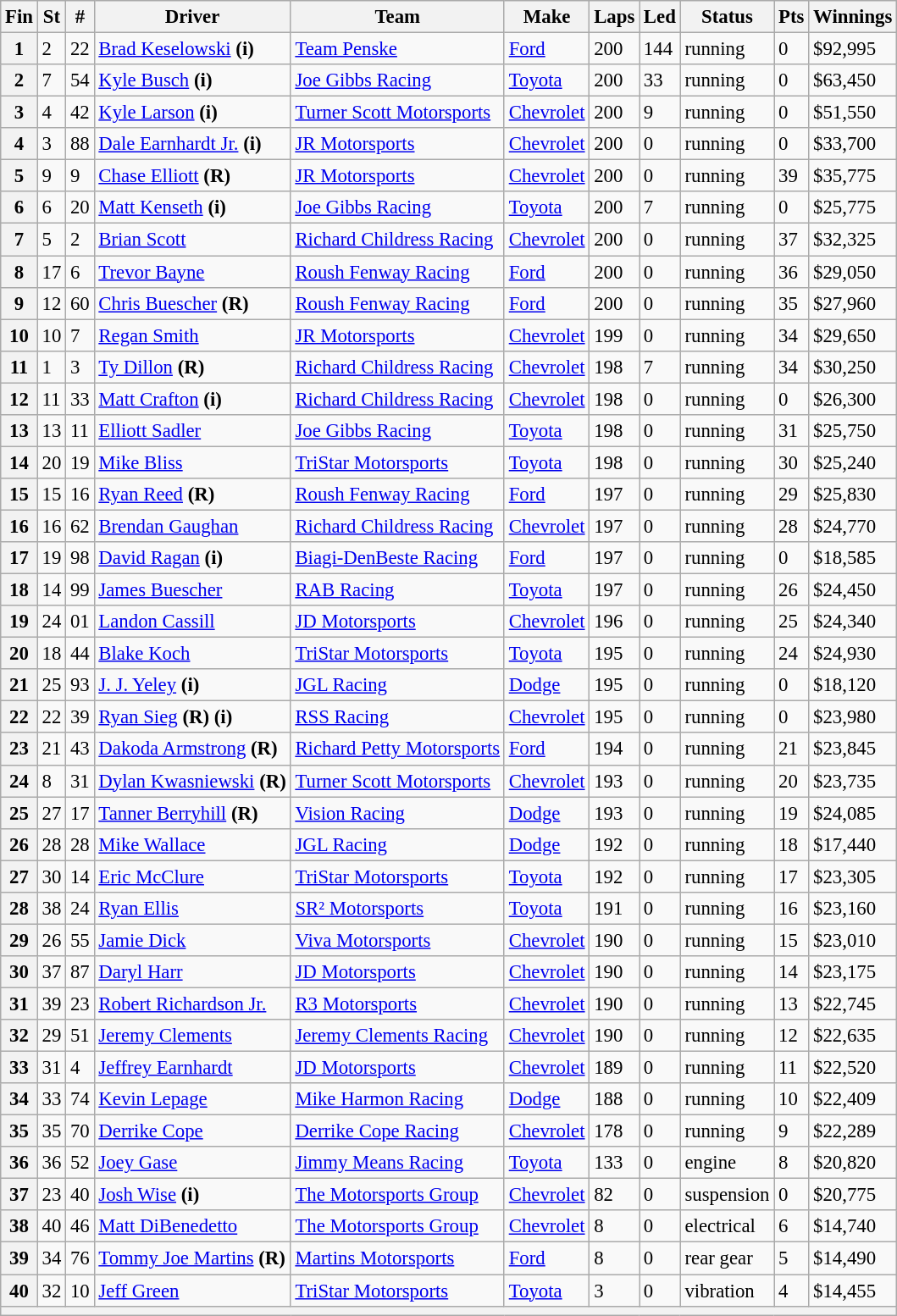<table class="wikitable" style="font-size:95%">
<tr>
<th>Fin</th>
<th>St</th>
<th>#</th>
<th>Driver</th>
<th>Team</th>
<th>Make</th>
<th>Laps</th>
<th>Led</th>
<th>Status</th>
<th>Pts</th>
<th>Winnings</th>
</tr>
<tr>
<th>1</th>
<td>2</td>
<td>22</td>
<td><a href='#'>Brad Keselowski</a> <strong>(i)</strong></td>
<td><a href='#'>Team Penske</a></td>
<td><a href='#'>Ford</a></td>
<td>200</td>
<td>144</td>
<td>running</td>
<td>0</td>
<td>$92,995</td>
</tr>
<tr>
<th>2</th>
<td>7</td>
<td>54</td>
<td><a href='#'>Kyle Busch</a> <strong>(i)</strong></td>
<td><a href='#'>Joe Gibbs Racing</a></td>
<td><a href='#'>Toyota</a></td>
<td>200</td>
<td>33</td>
<td>running</td>
<td>0</td>
<td>$63,450</td>
</tr>
<tr>
<th>3</th>
<td>4</td>
<td>42</td>
<td><a href='#'>Kyle Larson</a> <strong>(i)</strong></td>
<td><a href='#'>Turner Scott Motorsports</a></td>
<td><a href='#'>Chevrolet</a></td>
<td>200</td>
<td>9</td>
<td>running</td>
<td>0</td>
<td>$51,550</td>
</tr>
<tr>
<th>4</th>
<td>3</td>
<td>88</td>
<td><a href='#'>Dale Earnhardt Jr.</a> <strong>(i)</strong></td>
<td><a href='#'>JR Motorsports</a></td>
<td><a href='#'>Chevrolet</a></td>
<td>200</td>
<td>0</td>
<td>running</td>
<td>0</td>
<td>$33,700</td>
</tr>
<tr>
<th>5</th>
<td>9</td>
<td>9</td>
<td><a href='#'>Chase Elliott</a> <strong>(R)</strong></td>
<td><a href='#'>JR Motorsports</a></td>
<td><a href='#'>Chevrolet</a></td>
<td>200</td>
<td>0</td>
<td>running</td>
<td>39</td>
<td>$35,775</td>
</tr>
<tr>
<th>6</th>
<td>6</td>
<td>20</td>
<td><a href='#'>Matt Kenseth</a> <strong>(i)</strong></td>
<td><a href='#'>Joe Gibbs Racing</a></td>
<td><a href='#'>Toyota</a></td>
<td>200</td>
<td>7</td>
<td>running</td>
<td>0</td>
<td>$25,775</td>
</tr>
<tr>
<th>7</th>
<td>5</td>
<td>2</td>
<td><a href='#'>Brian Scott</a></td>
<td><a href='#'>Richard Childress Racing</a></td>
<td><a href='#'>Chevrolet</a></td>
<td>200</td>
<td>0</td>
<td>running</td>
<td>37</td>
<td>$32,325</td>
</tr>
<tr>
<th>8</th>
<td>17</td>
<td>6</td>
<td><a href='#'>Trevor Bayne</a></td>
<td><a href='#'>Roush Fenway Racing</a></td>
<td><a href='#'>Ford</a></td>
<td>200</td>
<td>0</td>
<td>running</td>
<td>36</td>
<td>$29,050</td>
</tr>
<tr>
<th>9</th>
<td>12</td>
<td>60</td>
<td><a href='#'>Chris Buescher</a> <strong>(R)</strong></td>
<td><a href='#'>Roush Fenway Racing</a></td>
<td><a href='#'>Ford</a></td>
<td>200</td>
<td>0</td>
<td>running</td>
<td>35</td>
<td>$27,960</td>
</tr>
<tr>
<th>10</th>
<td>10</td>
<td>7</td>
<td><a href='#'>Regan Smith</a></td>
<td><a href='#'>JR Motorsports</a></td>
<td><a href='#'>Chevrolet</a></td>
<td>199</td>
<td>0</td>
<td>running</td>
<td>34</td>
<td>$29,650</td>
</tr>
<tr>
<th>11</th>
<td>1</td>
<td>3</td>
<td><a href='#'>Ty Dillon</a> <strong>(R)</strong></td>
<td><a href='#'>Richard Childress Racing</a></td>
<td><a href='#'>Chevrolet</a></td>
<td>198</td>
<td>7</td>
<td>running</td>
<td>34</td>
<td>$30,250</td>
</tr>
<tr>
<th>12</th>
<td>11</td>
<td>33</td>
<td><a href='#'>Matt Crafton</a> <strong>(i)</strong></td>
<td><a href='#'>Richard Childress Racing</a></td>
<td><a href='#'>Chevrolet</a></td>
<td>198</td>
<td>0</td>
<td>running</td>
<td>0</td>
<td>$26,300</td>
</tr>
<tr>
<th>13</th>
<td>13</td>
<td>11</td>
<td><a href='#'>Elliott Sadler</a></td>
<td><a href='#'>Joe Gibbs Racing</a></td>
<td><a href='#'>Toyota</a></td>
<td>198</td>
<td>0</td>
<td>running</td>
<td>31</td>
<td>$25,750</td>
</tr>
<tr>
<th>14</th>
<td>20</td>
<td>19</td>
<td><a href='#'>Mike Bliss</a></td>
<td><a href='#'>TriStar Motorsports</a></td>
<td><a href='#'>Toyota</a></td>
<td>198</td>
<td>0</td>
<td>running</td>
<td>30</td>
<td>$25,240</td>
</tr>
<tr>
<th>15</th>
<td>15</td>
<td>16</td>
<td><a href='#'>Ryan Reed</a> <strong>(R)</strong></td>
<td><a href='#'>Roush Fenway Racing</a></td>
<td><a href='#'>Ford</a></td>
<td>197</td>
<td>0</td>
<td>running</td>
<td>29</td>
<td>$25,830</td>
</tr>
<tr>
<th>16</th>
<td>16</td>
<td>62</td>
<td><a href='#'>Brendan Gaughan</a></td>
<td><a href='#'>Richard Childress Racing</a></td>
<td><a href='#'>Chevrolet</a></td>
<td>197</td>
<td>0</td>
<td>running</td>
<td>28</td>
<td>$24,770</td>
</tr>
<tr>
<th>17</th>
<td>19</td>
<td>98</td>
<td><a href='#'>David Ragan</a> <strong>(i)</strong></td>
<td><a href='#'>Biagi-DenBeste Racing</a></td>
<td><a href='#'>Ford</a></td>
<td>197</td>
<td>0</td>
<td>running</td>
<td>0</td>
<td>$18,585</td>
</tr>
<tr>
<th>18</th>
<td>14</td>
<td>99</td>
<td><a href='#'>James Buescher</a></td>
<td><a href='#'>RAB Racing</a></td>
<td><a href='#'>Toyota</a></td>
<td>197</td>
<td>0</td>
<td>running</td>
<td>26</td>
<td>$24,450</td>
</tr>
<tr>
<th>19</th>
<td>24</td>
<td>01</td>
<td><a href='#'>Landon Cassill</a></td>
<td><a href='#'>JD Motorsports</a></td>
<td><a href='#'>Chevrolet</a></td>
<td>196</td>
<td>0</td>
<td>running</td>
<td>25</td>
<td>$24,340</td>
</tr>
<tr>
<th>20</th>
<td>18</td>
<td>44</td>
<td><a href='#'>Blake Koch</a></td>
<td><a href='#'>TriStar Motorsports</a></td>
<td><a href='#'>Toyota</a></td>
<td>195</td>
<td>0</td>
<td>running</td>
<td>24</td>
<td>$24,930</td>
</tr>
<tr>
<th>21</th>
<td>25</td>
<td>93</td>
<td><a href='#'>J. J. Yeley</a> <strong>(i)</strong></td>
<td><a href='#'>JGL Racing</a></td>
<td><a href='#'>Dodge</a></td>
<td>195</td>
<td>0</td>
<td>running</td>
<td>0</td>
<td>$18,120</td>
</tr>
<tr>
<th>22</th>
<td>22</td>
<td>39</td>
<td><a href='#'>Ryan Sieg</a> <strong>(R)</strong> <strong>(i)</strong></td>
<td><a href='#'>RSS Racing</a></td>
<td><a href='#'>Chevrolet</a></td>
<td>195</td>
<td>0</td>
<td>running</td>
<td>0</td>
<td>$23,980</td>
</tr>
<tr>
<th>23</th>
<td>21</td>
<td>43</td>
<td><a href='#'>Dakoda Armstrong</a> <strong>(R)</strong></td>
<td><a href='#'>Richard Petty Motorsports</a></td>
<td><a href='#'>Ford</a></td>
<td>194</td>
<td>0</td>
<td>running</td>
<td>21</td>
<td>$23,845</td>
</tr>
<tr>
<th>24</th>
<td>8</td>
<td>31</td>
<td><a href='#'>Dylan Kwasniewski</a> <strong>(R)</strong></td>
<td><a href='#'>Turner Scott Motorsports</a></td>
<td><a href='#'>Chevrolet</a></td>
<td>193</td>
<td>0</td>
<td>running</td>
<td>20</td>
<td>$23,735</td>
</tr>
<tr>
<th>25</th>
<td>27</td>
<td>17</td>
<td><a href='#'>Tanner Berryhill</a> <strong>(R)</strong></td>
<td><a href='#'>Vision Racing</a></td>
<td><a href='#'>Dodge</a></td>
<td>193</td>
<td>0</td>
<td>running</td>
<td>19</td>
<td>$24,085</td>
</tr>
<tr>
<th>26</th>
<td>28</td>
<td>28</td>
<td><a href='#'>Mike Wallace</a></td>
<td><a href='#'>JGL Racing</a></td>
<td><a href='#'>Dodge</a></td>
<td>192</td>
<td>0</td>
<td>running</td>
<td>18</td>
<td>$17,440</td>
</tr>
<tr>
<th>27</th>
<td>30</td>
<td>14</td>
<td><a href='#'>Eric McClure</a></td>
<td><a href='#'>TriStar Motorsports</a></td>
<td><a href='#'>Toyota</a></td>
<td>192</td>
<td>0</td>
<td>running</td>
<td>17</td>
<td>$23,305</td>
</tr>
<tr>
<th>28</th>
<td>38</td>
<td>24</td>
<td><a href='#'>Ryan Ellis</a></td>
<td><a href='#'>SR² Motorsports</a></td>
<td><a href='#'>Toyota</a></td>
<td>191</td>
<td>0</td>
<td>running</td>
<td>16</td>
<td>$23,160</td>
</tr>
<tr>
<th>29</th>
<td>26</td>
<td>55</td>
<td><a href='#'>Jamie Dick</a></td>
<td><a href='#'>Viva Motorsports</a></td>
<td><a href='#'>Chevrolet</a></td>
<td>190</td>
<td>0</td>
<td>running</td>
<td>15</td>
<td>$23,010</td>
</tr>
<tr>
<th>30</th>
<td>37</td>
<td>87</td>
<td><a href='#'>Daryl Harr</a></td>
<td><a href='#'>JD Motorsports</a></td>
<td><a href='#'>Chevrolet</a></td>
<td>190</td>
<td>0</td>
<td>running</td>
<td>14</td>
<td>$23,175</td>
</tr>
<tr>
<th>31</th>
<td>39</td>
<td>23</td>
<td><a href='#'>Robert Richardson Jr.</a></td>
<td><a href='#'>R3 Motorsports</a></td>
<td><a href='#'>Chevrolet</a></td>
<td>190</td>
<td>0</td>
<td>running</td>
<td>13</td>
<td>$22,745</td>
</tr>
<tr>
<th>32</th>
<td>29</td>
<td>51</td>
<td><a href='#'>Jeremy Clements</a></td>
<td><a href='#'>Jeremy Clements Racing</a></td>
<td><a href='#'>Chevrolet</a></td>
<td>190</td>
<td>0</td>
<td>running</td>
<td>12</td>
<td>$22,635</td>
</tr>
<tr>
<th>33</th>
<td>31</td>
<td>4</td>
<td><a href='#'>Jeffrey Earnhardt</a></td>
<td><a href='#'>JD Motorsports</a></td>
<td><a href='#'>Chevrolet</a></td>
<td>189</td>
<td>0</td>
<td>running</td>
<td>11</td>
<td>$22,520</td>
</tr>
<tr>
<th>34</th>
<td>33</td>
<td>74</td>
<td><a href='#'>Kevin Lepage</a></td>
<td><a href='#'>Mike Harmon Racing</a></td>
<td><a href='#'>Dodge</a></td>
<td>188</td>
<td>0</td>
<td>running</td>
<td>10</td>
<td>$22,409</td>
</tr>
<tr>
<th>35</th>
<td>35</td>
<td>70</td>
<td><a href='#'>Derrike Cope</a></td>
<td><a href='#'>Derrike Cope Racing</a></td>
<td><a href='#'>Chevrolet</a></td>
<td>178</td>
<td>0</td>
<td>running</td>
<td>9</td>
<td>$22,289</td>
</tr>
<tr>
<th>36</th>
<td>36</td>
<td>52</td>
<td><a href='#'>Joey Gase</a></td>
<td><a href='#'>Jimmy Means Racing</a></td>
<td><a href='#'>Toyota</a></td>
<td>133</td>
<td>0</td>
<td>engine</td>
<td>8</td>
<td>$20,820</td>
</tr>
<tr>
<th>37</th>
<td>23</td>
<td>40</td>
<td><a href='#'>Josh Wise</a> <strong>(i)</strong></td>
<td><a href='#'>The Motorsports Group</a></td>
<td><a href='#'>Chevrolet</a></td>
<td>82</td>
<td>0</td>
<td>suspension</td>
<td>0</td>
<td>$20,775</td>
</tr>
<tr>
<th>38</th>
<td>40</td>
<td>46</td>
<td><a href='#'>Matt DiBenedetto</a></td>
<td><a href='#'>The Motorsports Group</a></td>
<td><a href='#'>Chevrolet</a></td>
<td>8</td>
<td>0</td>
<td>electrical</td>
<td>6</td>
<td>$14,740</td>
</tr>
<tr>
<th>39</th>
<td>34</td>
<td>76</td>
<td><a href='#'>Tommy Joe Martins</a> <strong>(R)</strong></td>
<td><a href='#'>Martins Motorsports</a></td>
<td><a href='#'>Ford</a></td>
<td>8</td>
<td>0</td>
<td>rear gear</td>
<td>5</td>
<td>$14,490</td>
</tr>
<tr>
<th>40</th>
<td>32</td>
<td>10</td>
<td><a href='#'>Jeff Green</a></td>
<td><a href='#'>TriStar Motorsports</a></td>
<td><a href='#'>Toyota</a></td>
<td>3</td>
<td>0</td>
<td>vibration</td>
<td>4</td>
<td>$14,455</td>
</tr>
<tr>
<th colspan="11"></th>
</tr>
</table>
